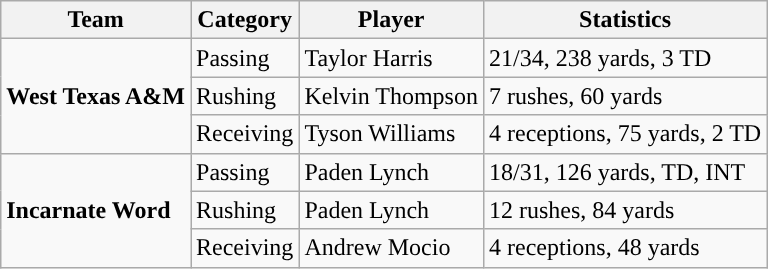<table class="wikitable" style="float: left;">
<tr>
<th>Team</th>
<th>Category</th>
<th>Player</th>
<th>Statistics</th>
</tr>
<tr>
<td rowspan=3><strong>West Texas A&M</strong></td>
<td>Passing</td>
<td>Taylor Harris</td>
<td>21/34, 238 yards, 3 TD</td>
</tr>
<tr>
<td>Rushing</td>
<td>Kelvin Thompson</td>
<td>7 rushes, 60 yards</td>
</tr>
<tr>
<td>Receiving</td>
<td>Tyson Williams</td>
<td>4 receptions, 75 yards, 2 TD</td>
</tr>
<tr>
<td rowspan=3><strong>Incarnate Word</strong></td>
<td>Passing</td>
<td>Paden Lynch</td>
<td>18/31, 126 yards, TD, INT</td>
</tr>
<tr>
<td>Rushing</td>
<td>Paden Lynch</td>
<td>12 rushes, 84 yards</td>
</tr>
<tr>
<td>Receiving</td>
<td>Andrew Mocio</td>
<td>4 receptions, 48 yards</td>
</tr>
</table>
